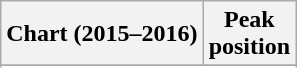<table class="wikitable sortable plainrowheaders">
<tr>
<th>Chart (2015–2016)</th>
<th>Peak<br>position</th>
</tr>
<tr>
</tr>
<tr>
</tr>
<tr>
</tr>
<tr>
</tr>
</table>
